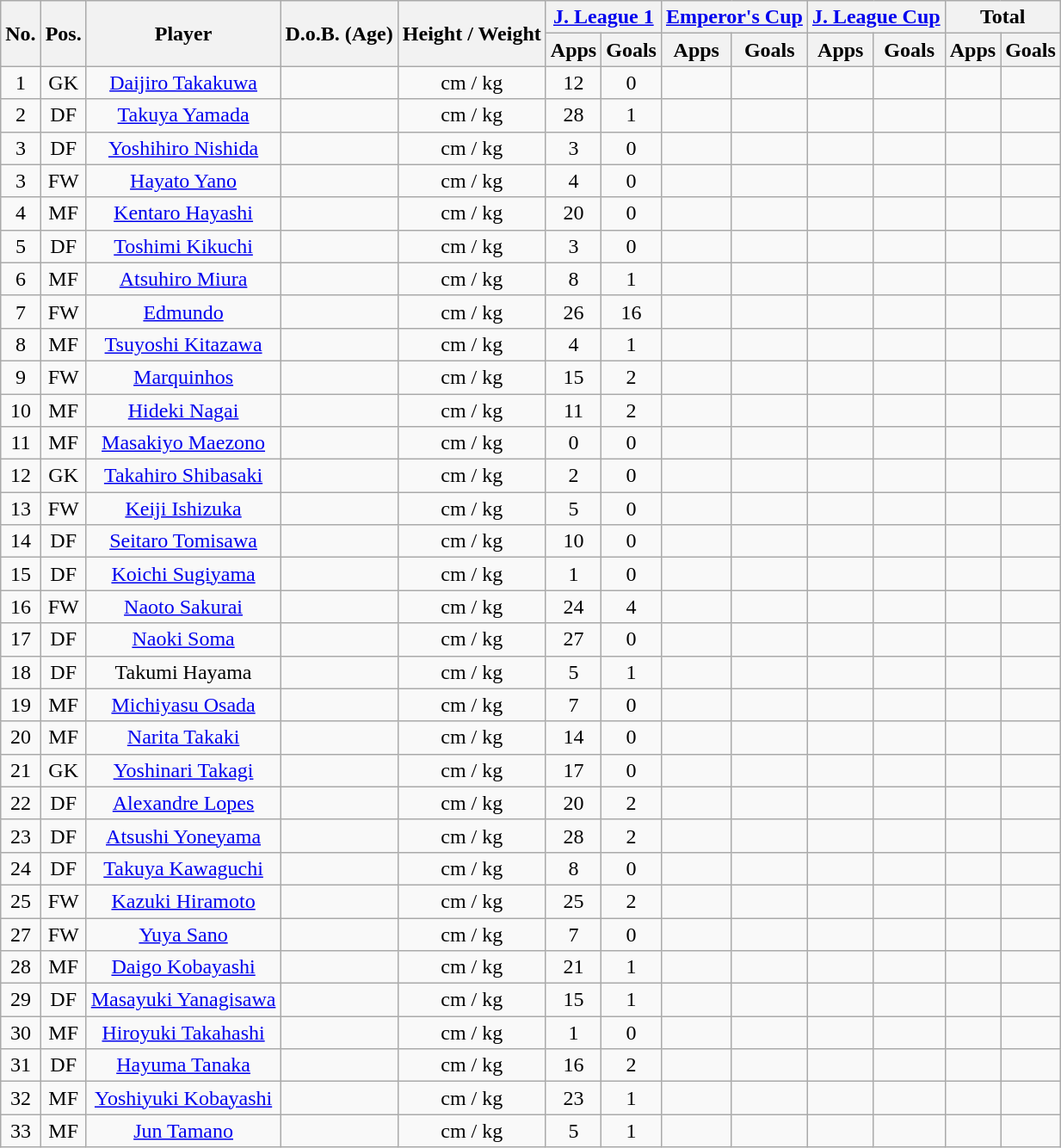<table class="wikitable" style="text-align:center;">
<tr>
<th rowspan="2">No.</th>
<th rowspan="2">Pos.</th>
<th rowspan="2">Player</th>
<th rowspan="2">D.o.B. (Age)</th>
<th rowspan="2">Height / Weight</th>
<th colspan="2"><a href='#'>J. League 1</a></th>
<th colspan="2"><a href='#'>Emperor's Cup</a></th>
<th colspan="2"><a href='#'>J. League Cup</a></th>
<th colspan="2">Total</th>
</tr>
<tr>
<th>Apps</th>
<th>Goals</th>
<th>Apps</th>
<th>Goals</th>
<th>Apps</th>
<th>Goals</th>
<th>Apps</th>
<th>Goals</th>
</tr>
<tr>
<td>1</td>
<td>GK</td>
<td><a href='#'>Daijiro Takakuwa</a></td>
<td></td>
<td>cm / kg</td>
<td>12</td>
<td>0</td>
<td></td>
<td></td>
<td></td>
<td></td>
<td></td>
<td></td>
</tr>
<tr>
<td>2</td>
<td>DF</td>
<td><a href='#'>Takuya Yamada</a></td>
<td></td>
<td>cm / kg</td>
<td>28</td>
<td>1</td>
<td></td>
<td></td>
<td></td>
<td></td>
<td></td>
<td></td>
</tr>
<tr>
<td>3</td>
<td>DF</td>
<td><a href='#'>Yoshihiro Nishida</a></td>
<td></td>
<td>cm / kg</td>
<td>3</td>
<td>0</td>
<td></td>
<td></td>
<td></td>
<td></td>
<td></td>
<td></td>
</tr>
<tr>
<td>3</td>
<td>FW</td>
<td><a href='#'>Hayato Yano</a></td>
<td></td>
<td>cm / kg</td>
<td>4</td>
<td>0</td>
<td></td>
<td></td>
<td></td>
<td></td>
<td></td>
<td></td>
</tr>
<tr>
<td>4</td>
<td>MF</td>
<td><a href='#'>Kentaro Hayashi</a></td>
<td></td>
<td>cm / kg</td>
<td>20</td>
<td>0</td>
<td></td>
<td></td>
<td></td>
<td></td>
<td></td>
<td></td>
</tr>
<tr>
<td>5</td>
<td>DF</td>
<td><a href='#'>Toshimi Kikuchi</a></td>
<td></td>
<td>cm / kg</td>
<td>3</td>
<td>0</td>
<td></td>
<td></td>
<td></td>
<td></td>
<td></td>
<td></td>
</tr>
<tr>
<td>6</td>
<td>MF</td>
<td><a href='#'>Atsuhiro Miura</a></td>
<td></td>
<td>cm / kg</td>
<td>8</td>
<td>1</td>
<td></td>
<td></td>
<td></td>
<td></td>
<td></td>
<td></td>
</tr>
<tr>
<td>7</td>
<td>FW</td>
<td><a href='#'>Edmundo</a></td>
<td></td>
<td>cm / kg</td>
<td>26</td>
<td>16</td>
<td></td>
<td></td>
<td></td>
<td></td>
<td></td>
<td></td>
</tr>
<tr>
<td>8</td>
<td>MF</td>
<td><a href='#'>Tsuyoshi Kitazawa</a></td>
<td></td>
<td>cm / kg</td>
<td>4</td>
<td>1</td>
<td></td>
<td></td>
<td></td>
<td></td>
<td></td>
<td></td>
</tr>
<tr>
<td>9</td>
<td>FW</td>
<td><a href='#'>Marquinhos</a></td>
<td></td>
<td>cm / kg</td>
<td>15</td>
<td>2</td>
<td></td>
<td></td>
<td></td>
<td></td>
<td></td>
<td></td>
</tr>
<tr>
<td>10</td>
<td>MF</td>
<td><a href='#'>Hideki Nagai</a></td>
<td></td>
<td>cm / kg</td>
<td>11</td>
<td>2</td>
<td></td>
<td></td>
<td></td>
<td></td>
<td></td>
<td></td>
</tr>
<tr>
<td>11</td>
<td>MF</td>
<td><a href='#'>Masakiyo Maezono</a></td>
<td></td>
<td>cm / kg</td>
<td>0</td>
<td>0</td>
<td></td>
<td></td>
<td></td>
<td></td>
<td></td>
<td></td>
</tr>
<tr>
<td>12</td>
<td>GK</td>
<td><a href='#'>Takahiro Shibasaki</a></td>
<td></td>
<td>cm / kg</td>
<td>2</td>
<td>0</td>
<td></td>
<td></td>
<td></td>
<td></td>
<td></td>
<td></td>
</tr>
<tr>
<td>13</td>
<td>FW</td>
<td><a href='#'>Keiji Ishizuka</a></td>
<td></td>
<td>cm / kg</td>
<td>5</td>
<td>0</td>
<td></td>
<td></td>
<td></td>
<td></td>
<td></td>
<td></td>
</tr>
<tr>
<td>14</td>
<td>DF</td>
<td><a href='#'>Seitaro Tomisawa</a></td>
<td></td>
<td>cm / kg</td>
<td>10</td>
<td>0</td>
<td></td>
<td></td>
<td></td>
<td></td>
<td></td>
<td></td>
</tr>
<tr>
<td>15</td>
<td>DF</td>
<td><a href='#'>Koichi Sugiyama</a></td>
<td></td>
<td>cm / kg</td>
<td>1</td>
<td>0</td>
<td></td>
<td></td>
<td></td>
<td></td>
<td></td>
<td></td>
</tr>
<tr>
<td>16</td>
<td>FW</td>
<td><a href='#'>Naoto Sakurai</a></td>
<td></td>
<td>cm / kg</td>
<td>24</td>
<td>4</td>
<td></td>
<td></td>
<td></td>
<td></td>
<td></td>
<td></td>
</tr>
<tr>
<td>17</td>
<td>DF</td>
<td><a href='#'>Naoki Soma</a></td>
<td></td>
<td>cm / kg</td>
<td>27</td>
<td>0</td>
<td></td>
<td></td>
<td></td>
<td></td>
<td></td>
<td></td>
</tr>
<tr>
<td>18</td>
<td>DF</td>
<td>Takumi Hayama</td>
<td></td>
<td>cm / kg</td>
<td>5</td>
<td>1</td>
<td></td>
<td></td>
<td></td>
<td></td>
<td></td>
<td></td>
</tr>
<tr>
<td>19</td>
<td>MF</td>
<td><a href='#'>Michiyasu Osada</a></td>
<td></td>
<td>cm / kg</td>
<td>7</td>
<td>0</td>
<td></td>
<td></td>
<td></td>
<td></td>
<td></td>
<td></td>
</tr>
<tr>
<td>20</td>
<td>MF</td>
<td><a href='#'>Narita Takaki</a></td>
<td></td>
<td>cm / kg</td>
<td>14</td>
<td>0</td>
<td></td>
<td></td>
<td></td>
<td></td>
<td></td>
<td></td>
</tr>
<tr>
<td>21</td>
<td>GK</td>
<td><a href='#'>Yoshinari Takagi</a></td>
<td></td>
<td>cm / kg</td>
<td>17</td>
<td>0</td>
<td></td>
<td></td>
<td></td>
<td></td>
<td></td>
<td></td>
</tr>
<tr>
<td>22</td>
<td>DF</td>
<td><a href='#'>Alexandre Lopes</a></td>
<td></td>
<td>cm / kg</td>
<td>20</td>
<td>2</td>
<td></td>
<td></td>
<td></td>
<td></td>
<td></td>
<td></td>
</tr>
<tr>
<td>23</td>
<td>DF</td>
<td><a href='#'>Atsushi Yoneyama</a></td>
<td></td>
<td>cm / kg</td>
<td>28</td>
<td>2</td>
<td></td>
<td></td>
<td></td>
<td></td>
<td></td>
<td></td>
</tr>
<tr>
<td>24</td>
<td>DF</td>
<td><a href='#'>Takuya Kawaguchi</a></td>
<td></td>
<td>cm / kg</td>
<td>8</td>
<td>0</td>
<td></td>
<td></td>
<td></td>
<td></td>
<td></td>
<td></td>
</tr>
<tr>
<td>25</td>
<td>FW</td>
<td><a href='#'>Kazuki Hiramoto</a></td>
<td></td>
<td>cm / kg</td>
<td>25</td>
<td>2</td>
<td></td>
<td></td>
<td></td>
<td></td>
<td></td>
<td></td>
</tr>
<tr>
<td>27</td>
<td>FW</td>
<td><a href='#'>Yuya Sano</a></td>
<td></td>
<td>cm / kg</td>
<td>7</td>
<td>0</td>
<td></td>
<td></td>
<td></td>
<td></td>
<td></td>
<td></td>
</tr>
<tr>
<td>28</td>
<td>MF</td>
<td><a href='#'>Daigo Kobayashi</a></td>
<td></td>
<td>cm / kg</td>
<td>21</td>
<td>1</td>
<td></td>
<td></td>
<td></td>
<td></td>
<td></td>
<td></td>
</tr>
<tr>
<td>29</td>
<td>DF</td>
<td><a href='#'>Masayuki Yanagisawa</a></td>
<td></td>
<td>cm / kg</td>
<td>15</td>
<td>1</td>
<td></td>
<td></td>
<td></td>
<td></td>
<td></td>
<td></td>
</tr>
<tr>
<td>30</td>
<td>MF</td>
<td><a href='#'>Hiroyuki Takahashi</a></td>
<td></td>
<td>cm / kg</td>
<td>1</td>
<td>0</td>
<td></td>
<td></td>
<td></td>
<td></td>
<td></td>
<td></td>
</tr>
<tr>
<td>31</td>
<td>DF</td>
<td><a href='#'>Hayuma Tanaka</a></td>
<td></td>
<td>cm / kg</td>
<td>16</td>
<td>2</td>
<td></td>
<td></td>
<td></td>
<td></td>
<td></td>
<td></td>
</tr>
<tr>
<td>32</td>
<td>MF</td>
<td><a href='#'>Yoshiyuki Kobayashi</a></td>
<td></td>
<td>cm / kg</td>
<td>23</td>
<td>1</td>
<td></td>
<td></td>
<td></td>
<td></td>
<td></td>
<td></td>
</tr>
<tr>
<td>33</td>
<td>MF</td>
<td><a href='#'>Jun Tamano</a></td>
<td></td>
<td>cm / kg</td>
<td>5</td>
<td>1</td>
<td></td>
<td></td>
<td></td>
<td></td>
<td></td>
<td></td>
</tr>
</table>
